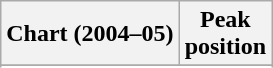<table class="wikitable sortable plainrowheaders" style="text-align:center">
<tr>
<th scope="col">Chart (2004–05)</th>
<th scope="col">Peak<br>position</th>
</tr>
<tr>
</tr>
<tr>
</tr>
<tr>
</tr>
<tr>
</tr>
<tr>
</tr>
<tr>
</tr>
<tr>
</tr>
</table>
